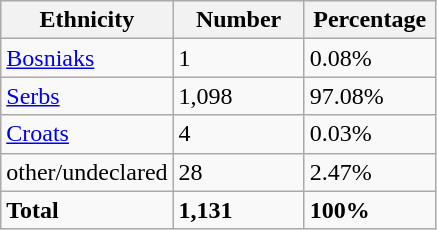<table class="wikitable">
<tr>
<th width="100px">Ethnicity</th>
<th width="80px">Number</th>
<th width="80px">Percentage</th>
</tr>
<tr>
<td><a href='#'>Bosniaks</a></td>
<td>1</td>
<td>0.08%</td>
</tr>
<tr>
<td><a href='#'>Serbs</a></td>
<td>1,098</td>
<td>97.08%</td>
</tr>
<tr>
<td><a href='#'>Croats</a></td>
<td>4</td>
<td>0.03%</td>
</tr>
<tr>
<td>other/undeclared</td>
<td>28</td>
<td>2.47%</td>
</tr>
<tr>
<td><strong>Total</strong></td>
<td><strong>1,131</strong></td>
<td><strong>100%</strong></td>
</tr>
</table>
